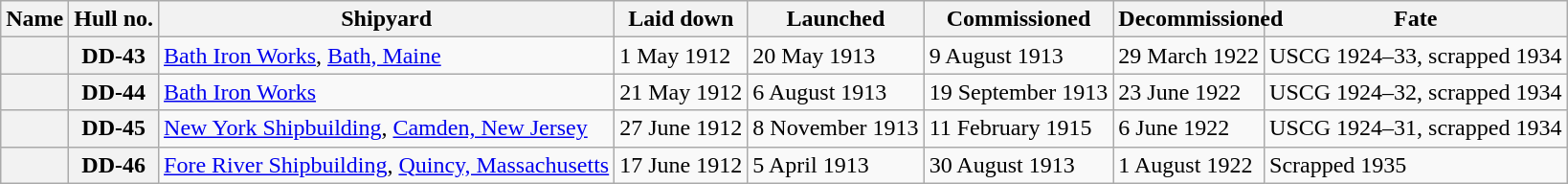<table class="wikitable sortable plainrowheaders">
<tr>
<th scope="col">Name</th>
<th scope="col">Hull no.</th>
<th scope="col" style="max-width: 9em;">Shipyard</th>
<th scope="col" style="max-width: 6em;">Laid down</th>
<th scope="col" style="max-width: 6em;">Launched</th>
<th scope="col" style="max-width: 6em;">Commissioned</th>
<th scope="col" style="max-width: 6em;">Decommissioned</th>
<th scope="col">Fate</th>
</tr>
<tr>
<th scope="row"></th>
<th scope="row">DD-43</th>
<td><a href='#'>Bath Iron Works</a>, <a href='#'>Bath, Maine</a></td>
<td>1 May 1912</td>
<td>20 May 1913</td>
<td>9 August 1913</td>
<td>29 March 1922</td>
<td data-sort-value="1934">USCG 1924–33, scrapped 1934</td>
</tr>
<tr>
<th scope="row"></th>
<th scope="row">DD-44</th>
<td><a href='#'>Bath Iron Works</a></td>
<td>21 May 1912</td>
<td>6 August 1913</td>
<td>19 September 1913</td>
<td>23 June 1922</td>
<td data-sort-value="1934">USCG 1924–32, scrapped 1934</td>
</tr>
<tr>
<th scope="row"></th>
<th scope="row">DD-45</th>
<td><a href='#'>New York Shipbuilding</a>, <a href='#'>Camden, New Jersey</a></td>
<td>27 June 1912</td>
<td>8 November 1913</td>
<td>11 February 1915</td>
<td>6 June 1922</td>
<td data-sort-value="1934">USCG 1924–31, scrapped 1934</td>
</tr>
<tr>
<th scope="row"></th>
<th scope="row">DD-46</th>
<td><a href='#'>Fore River Shipbuilding</a>, <a href='#'>Quincy, Massachusetts</a></td>
<td>17 June 1912</td>
<td>5 April 1913</td>
<td>30 August 1913</td>
<td>1 August 1922</td>
<td data-sort-value="1935">Scrapped 1935</td>
</tr>
</table>
